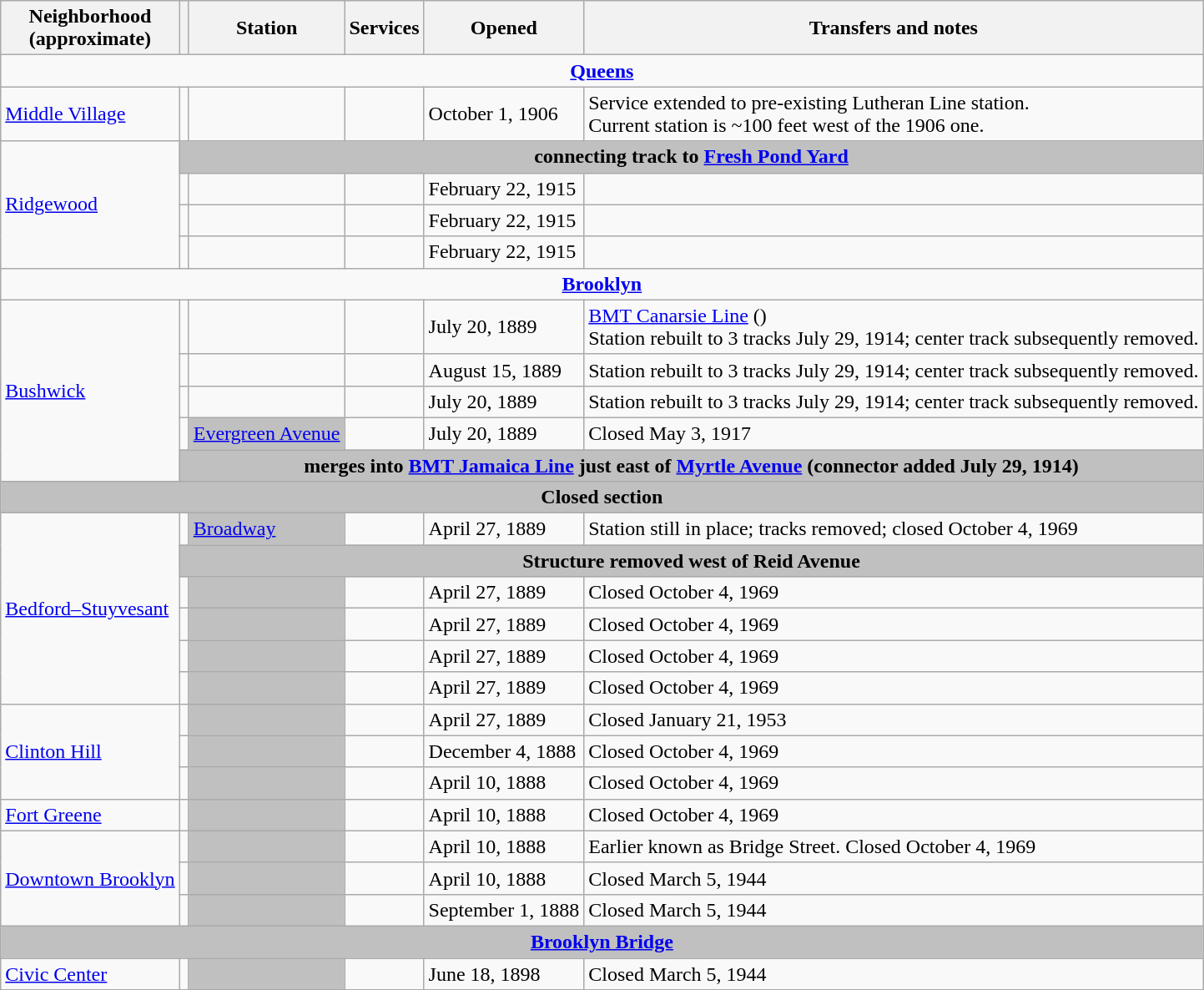<table class="wikitable">
<tr>
<th>Neighborhood<br>(approximate)</th>
<th></th>
<th>Station</th>
<th>Services</th>
<th>Opened</th>
<th>Transfers and notes</th>
</tr>
<tr>
<td align=center colspan=6><strong><a href='#'>Queens</a></strong></td>
</tr>
<tr>
<td><a href='#'>Middle Village</a></td>
<td></td>
<td nowrap></td>
<td></td>
<td>October 1, 1906</td>
<td>Service extended to pre-existing Lutheran Line station.<br>Current station is ~100 feet west of the 1906 one.</td>
</tr>
<tr>
<td rowspan=4><a href='#'>Ridgewood</a></td>
<th colspan=5 style="background-color: silver;">connecting track to <a href='#'>Fresh Pond Yard</a></th>
</tr>
<tr>
<td></td>
<td></td>
<td></td>
<td>February 22, 1915</td>
<td></td>
</tr>
<tr>
<td></td>
<td></td>
<td></td>
<td>February 22, 1915</td>
<td></td>
</tr>
<tr>
<td></td>
<td></td>
<td></td>
<td>February 22, 1915</td>
<td></td>
</tr>
<tr>
<td align=center colspan=6><strong><a href='#'>Brooklyn</a></strong></td>
</tr>
<tr>
<td rowspan="5"><a href='#'>Bushwick</a></td>
<td></td>
<td></td>
<td></td>
<td>July 20, 1889</td>
<td><a href='#'>BMT Canarsie Line</a> ()<br>Station rebuilt to 3 tracks July 29, 1914; center track subsequently removed.</td>
</tr>
<tr>
<td></td>
<td></td>
<td></td>
<td>August 15, 1889</td>
<td>Station rebuilt to 3 tracks July 29, 1914; center track subsequently removed.</td>
</tr>
<tr>
<td></td>
<td></td>
<td></td>
<td>July 20, 1889</td>
<td>Station rebuilt to 3 tracks July 29, 1914; center track subsequently removed.</td>
</tr>
<tr>
<td></td>
<td style="background-color: silver;"><a href='#'>Evergreen Avenue</a></td>
<td></td>
<td>July 20, 1889</td>
<td>Closed May 3, 1917</td>
</tr>
<tr>
<th colspan=5 style="background-color: silver;">merges into <a href='#'>BMT Jamaica Line</a> just east of <a href='#'>Myrtle Avenue</a> (connector added July 29, 1914)</th>
</tr>
<tr>
<th colspan=6 style="background-color: silver;">Closed section</th>
</tr>
<tr>
<td rowspan=6><a href='#'>Bedford–Stuyvesant</a></td>
<td></td>
<td style="background-color: silver;"><a href='#'>Broadway</a></td>
<td></td>
<td>April 27, 1889</td>
<td>Station still in place; tracks removed; closed October 4, 1969</td>
</tr>
<tr>
<th colspan=5 style="background-color: silver;">Structure removed west of Reid Avenue</th>
</tr>
<tr>
<td></td>
<td style="background-color: silver;"></td>
<td></td>
<td>April 27, 1889</td>
<td>Closed October 4, 1969</td>
</tr>
<tr>
<td></td>
<td style="background-color: silver;"></td>
<td></td>
<td>April 27, 1889</td>
<td>Closed October 4, 1969</td>
</tr>
<tr>
<td></td>
<td style="background-color: silver;"></td>
<td></td>
<td>April 27, 1889</td>
<td>Closed October 4, 1969</td>
</tr>
<tr>
<td></td>
<td style="background-color: silver;"></td>
<td></td>
<td>April 27, 1889</td>
<td>Closed October 4, 1969</td>
</tr>
<tr>
<td rowspan=3><a href='#'>Clinton Hill</a></td>
<td></td>
<td style="background-color: silver;"></td>
<td></td>
<td>April 27, 1889</td>
<td>Closed January 21, 1953</td>
</tr>
<tr>
<td></td>
<td style="background-color: silver;"></td>
<td></td>
<td>December 4, 1888</td>
<td>Closed October 4, 1969</td>
</tr>
<tr>
<td></td>
<td style="background-color: silver;"></td>
<td></td>
<td>April 10, 1888</td>
<td>Closed October 4, 1969</td>
</tr>
<tr>
<td><a href='#'>Fort Greene</a></td>
<td></td>
<td style="background-color: silver;"></td>
<td></td>
<td>April 10, 1888</td>
<td>Closed October 4, 1969</td>
</tr>
<tr>
<td rowspan=3><a href='#'>Downtown Brooklyn</a></td>
<td></td>
<td style="background-color: silver;"></td>
<td></td>
<td>April 10, 1888</td>
<td>Earlier known as Bridge Street. Closed October 4, 1969</td>
</tr>
<tr>
<td></td>
<td style="background-color: silver;"></td>
<td></td>
<td>April 10, 1888</td>
<td>Closed March 5, 1944</td>
</tr>
<tr>
<td></td>
<td style="background-color: silver;"></td>
<td></td>
<td>September 1, 1888</td>
<td>Closed March 5, 1944</td>
</tr>
<tr>
<th colspan=6 style="background-color: silver;"><a href='#'>Brooklyn Bridge</a></th>
</tr>
<tr>
<td><a href='#'>Civic Center</a></td>
<td></td>
<td style="background-color: silver;"></td>
<td></td>
<td>June 18, 1898</td>
<td>Closed March 5, 1944</td>
</tr>
</table>
